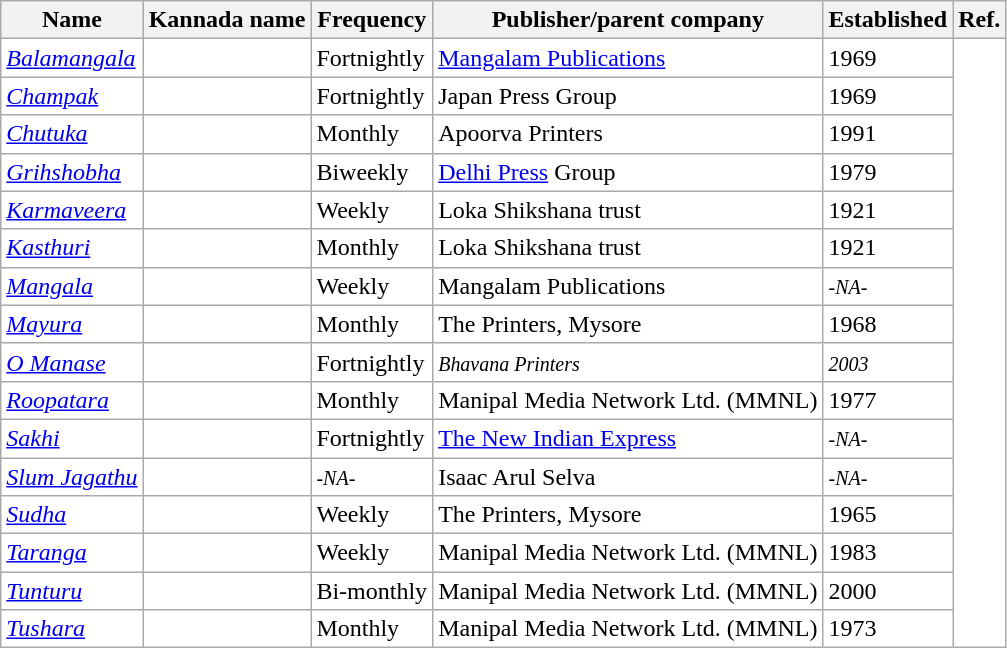<table class="wikitable sortable" style="background:#fff;">
<tr>
<th>Name</th>
<th>Kannada name</th>
<th>Frequency</th>
<th>Publisher/parent company</th>
<th>Established</th>
<th>Ref.</th>
</tr>
<tr>
<td><em><a href='#'>Balamangala</a></em></td>
<td></td>
<td>Fortnightly</td>
<td><a href='#'>Mangalam Publications</a></td>
<td>1969</td>
<td rowspan="16"></td>
</tr>
<tr>
<td><em><a href='#'>Champak</a></em></td>
<td></td>
<td>Fortnightly</td>
<td>Japan Press Group</td>
<td>1969</td>
</tr>
<tr>
<td><em><a href='#'>Chutuka</a></em></td>
<td></td>
<td>Monthly</td>
<td>Apoorva Printers</td>
<td>1991</td>
</tr>
<tr>
<td><em><a href='#'>Grihshobha</a></em></td>
<td></td>
<td>Biweekly</td>
<td><a href='#'>Delhi Press</a> Group</td>
<td>1979</td>
</tr>
<tr>
<td><em><a href='#'>Karmaveera</a></em></td>
<td></td>
<td>Weekly</td>
<td>Loka Shikshana trust</td>
<td>1921</td>
</tr>
<tr>
<td><em> <a href='#'>Kasthuri</a></em></td>
<td></td>
<td>Monthly</td>
<td>Loka Shikshana trust</td>
<td>1921</td>
</tr>
<tr>
<td><em><a href='#'>Mangala</a></em></td>
<td></td>
<td>Weekly</td>
<td>Mangalam Publications</td>
<td><em><small>-NA-</small></em></td>
</tr>
<tr>
<td><em><a href='#'>Mayura</a></em></td>
<td></td>
<td>Monthly</td>
<td>The Printers, Mysore</td>
<td>1968</td>
</tr>
<tr>
<td><em><a href='#'>O Manase</a></em></td>
<td></td>
<td>Fortnightly</td>
<td><em><small>Bhavana Printers</small></em></td>
<td><em><small>2003</small></em></td>
</tr>
<tr>
<td><em><a href='#'>Roopatara</a></em></td>
<td></td>
<td>Monthly</td>
<td>Manipal Media Network Ltd. (MMNL)</td>
<td>1977</td>
</tr>
<tr>
<td><em><a href='#'>Sakhi</a></em></td>
<td></td>
<td>Fortnightly</td>
<td><a href='#'>The New Indian Express</a></td>
<td><em><small>-NA-</small></em></td>
</tr>
<tr>
<td><em><a href='#'>Slum Jagathu</a></em></td>
<td></td>
<td><em><small>-NA-</small></em></td>
<td>Isaac Arul Selva</td>
<td><em><small>-NA-</small></em></td>
</tr>
<tr>
<td><em><a href='#'>Sudha</a></em></td>
<td></td>
<td>Weekly</td>
<td>The Printers, Mysore</td>
<td>1965</td>
</tr>
<tr>
<td><em><a href='#'>Taranga</a></em></td>
<td></td>
<td>Weekly</td>
<td>Manipal Media Network Ltd. (MMNL)</td>
<td>1983</td>
</tr>
<tr>
<td><em><a href='#'>Tunturu</a></em></td>
<td></td>
<td>Bi-monthly</td>
<td>Manipal Media Network Ltd. (MMNL)</td>
<td>2000</td>
</tr>
<tr>
<td><em><a href='#'>Tushara</a></em></td>
<td></td>
<td>Monthly</td>
<td>Manipal Media Network Ltd. (MMNL)</td>
<td>1973</td>
</tr>
</table>
